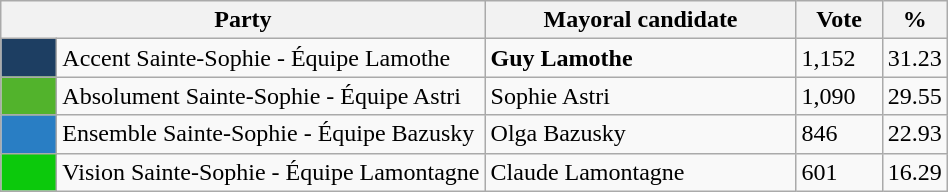<table class="wikitable">
<tr>
<th bgcolor="#DDDDFF" width="230px" colspan="2">Party</th>
<th bgcolor="#DDDDFF" width="200px">Mayoral candidate</th>
<th bgcolor="#DDDDFF" width="50px">Vote</th>
<th bgcolor="#DDDDFF" width="30px">%</th>
</tr>
<tr>
<td bgcolor=#1d3e62 width="30px"> </td>
<td>Accent Sainte-Sophie - Équipe Lamothe</td>
<td><strong>Guy Lamothe</strong></td>
<td>1,152</td>
<td>31.23</td>
</tr>
<tr>
<td bgcolor=#52b32c width="30px"> </td>
<td>Absolument Sainte-Sophie - Équipe Astri</td>
<td>Sophie Astri</td>
<td>1,090</td>
<td>29.55</td>
</tr>
<tr>
<td bgcolor=#297ec4 width="30px"> </td>
<td>Ensemble Sainte-Sophie - Équipe Bazusky</td>
<td>Olga Bazusky</td>
<td>846</td>
<td>22.93</td>
</tr>
<tr>
<td bgcolor=#0cc90c width="30px"> </td>
<td>Vision Sainte-Sophie - Équipe Lamontagne</td>
<td>Claude Lamontagne</td>
<td>601</td>
<td>16.29</td>
</tr>
</table>
